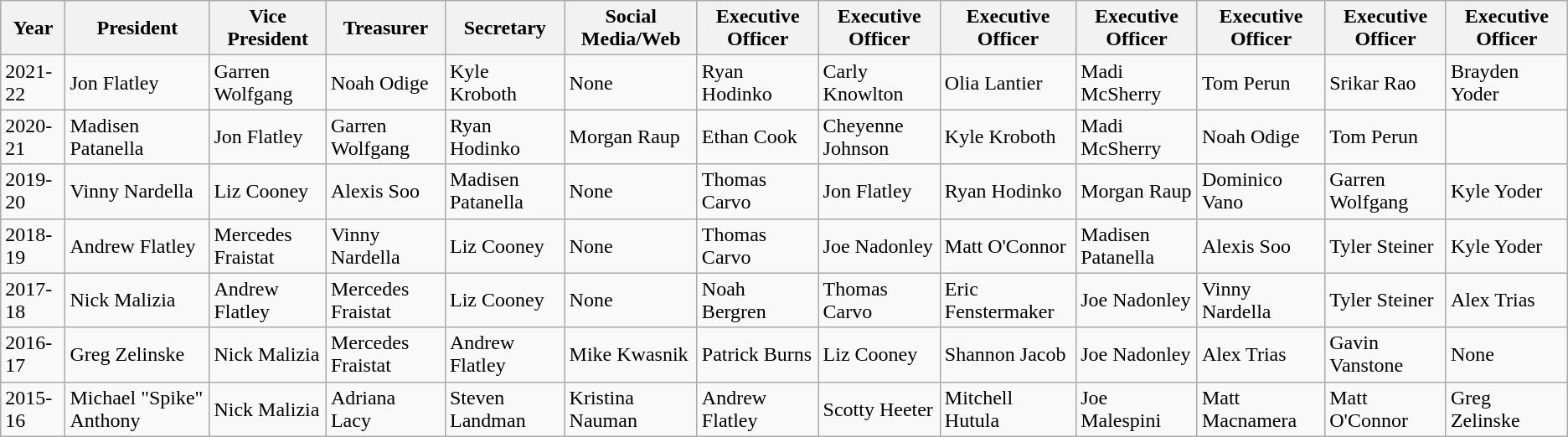<table class="wikitable">
<tr>
<th>Year</th>
<th>President</th>
<th>Vice President</th>
<th>Treasurer</th>
<th>Secretary</th>
<th>Social Media/Web</th>
<th>Executive Officer</th>
<th>Executive Officer</th>
<th>Executive Officer</th>
<th>Executive Officer</th>
<th>Executive Officer</th>
<th>Executive Officer</th>
<th>Executive Officer</th>
</tr>
<tr>
<td>2021-22</td>
<td>Jon Flatley</td>
<td>Garren Wolfgang</td>
<td>Noah Odige</td>
<td>Kyle Kroboth</td>
<td>None</td>
<td>Ryan Hodinko</td>
<td>Carly Knowlton</td>
<td>Olia Lantier</td>
<td>Madi McSherry</td>
<td>Tom Perun</td>
<td>Srikar Rao</td>
<td>Brayden Yoder</td>
</tr>
<tr>
<td>2020-21</td>
<td>Madisen Patanella</td>
<td>Jon Flatley</td>
<td>Garren Wolfgang</td>
<td>Ryan Hodinko</td>
<td>Morgan Raup</td>
<td>Ethan Cook</td>
<td>Cheyenne Johnson</td>
<td>Kyle Kroboth</td>
<td>Madi McSherry</td>
<td>Noah Odige</td>
<td>Tom Perun</td>
<td></td>
</tr>
<tr>
<td>2019-20</td>
<td>Vinny Nardella</td>
<td>Liz Cooney</td>
<td>Alexis Soo</td>
<td>Madisen Patanella</td>
<td>None</td>
<td>Thomas Carvo</td>
<td>Jon Flatley</td>
<td>Ryan Hodinko</td>
<td>Morgan Raup</td>
<td>Dominico Vano</td>
<td>Garren Wolfgang</td>
<td>Kyle Yoder</td>
</tr>
<tr>
<td>2018-19</td>
<td>Andrew Flatley</td>
<td>Mercedes Fraistat</td>
<td>Vinny Nardella</td>
<td>Liz Cooney</td>
<td>None</td>
<td>Thomas Carvo</td>
<td>Joe Nadonley</td>
<td>Matt O'Connor</td>
<td>Madisen Patanella</td>
<td>Alexis Soo</td>
<td>Tyler Steiner</td>
<td>Kyle Yoder</td>
</tr>
<tr>
<td>2017-18</td>
<td>Nick Malizia</td>
<td>Andrew Flatley</td>
<td>Mercedes Fraistat</td>
<td>Liz Cooney</td>
<td>None</td>
<td>Noah Bergren</td>
<td>Thomas Carvo</td>
<td>Eric Fenstermaker</td>
<td>Joe Nadonley</td>
<td>Vinny Nardella</td>
<td>Tyler Steiner</td>
<td>Alex Trias</td>
</tr>
<tr>
<td>2016-17</td>
<td>Greg Zelinske</td>
<td>Nick Malizia</td>
<td>Mercedes Fraistat</td>
<td>Andrew Flatley</td>
<td>Mike Kwasnik</td>
<td>Patrick Burns</td>
<td>Liz Cooney</td>
<td>Shannon Jacob</td>
<td>Joe Nadonley</td>
<td>Alex Trias</td>
<td>Gavin Vanstone</td>
<td>None</td>
</tr>
<tr>
<td>2015-16</td>
<td>Michael "Spike" Anthony</td>
<td>Nick Malizia</td>
<td>Adriana Lacy</td>
<td>Steven Landman</td>
<td>Kristina Nauman</td>
<td>Andrew Flatley</td>
<td>Scotty Heeter</td>
<td>Mitchell Hutula</td>
<td>Joe Malespini</td>
<td>Matt Macnamera</td>
<td>Matt O'Connor</td>
<td>Greg Zelinske</td>
</tr>
</table>
